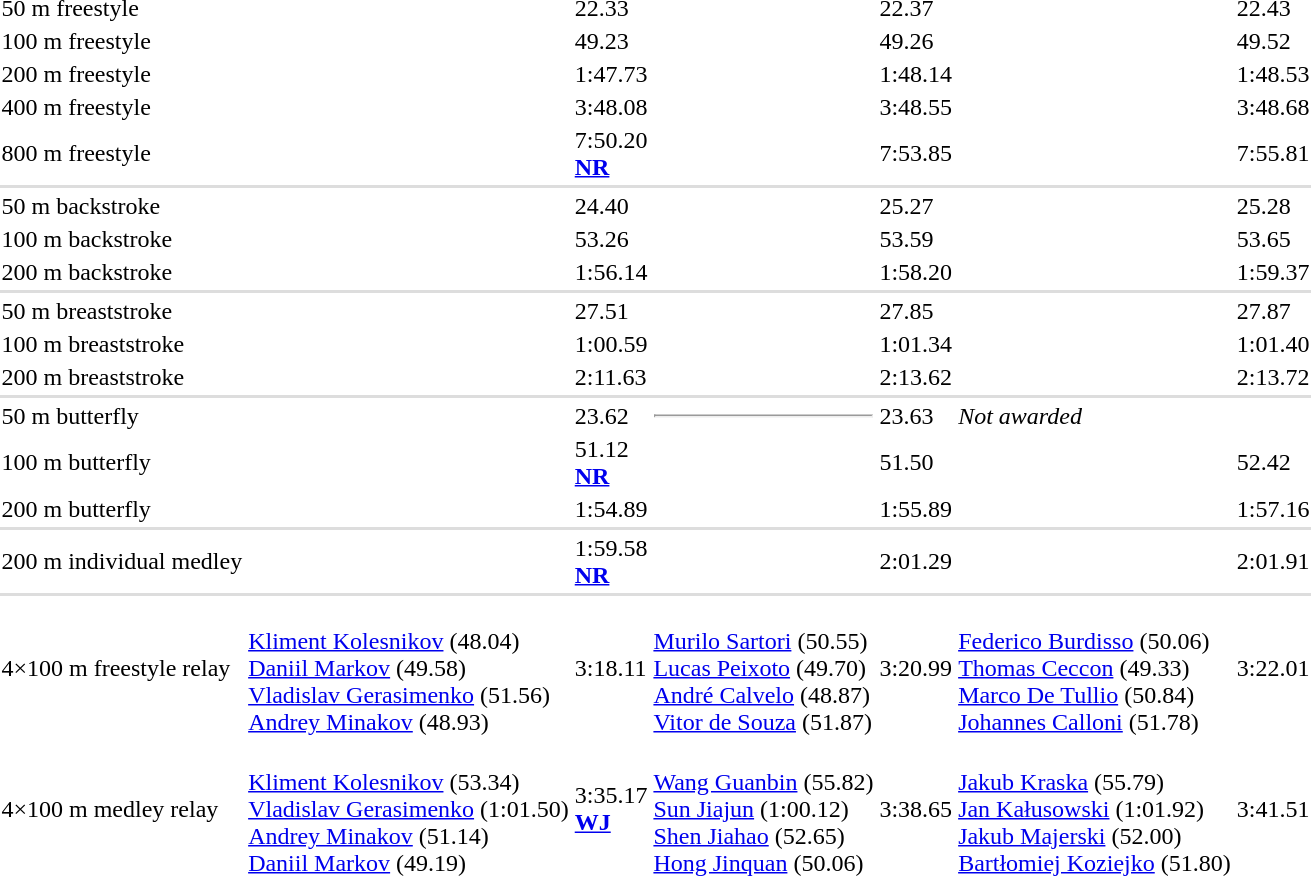<table>
<tr>
<td>50 m freestyle<br></td>
<td></td>
<td>22.33</td>
<td></td>
<td>22.37</td>
<td></td>
<td>22.43</td>
</tr>
<tr>
<td>100 m freestyle<br></td>
<td></td>
<td>49.23</td>
<td></td>
<td>49.26</td>
<td></td>
<td>49.52</td>
</tr>
<tr>
<td>200 m freestyle<br></td>
<td></td>
<td>1:47.73</td>
<td></td>
<td>1:48.14</td>
<td></td>
<td>1:48.53</td>
</tr>
<tr>
<td>400 m freestyle<br></td>
<td></td>
<td>3:48.08</td>
<td></td>
<td>3:48.55</td>
<td></td>
<td>3:48.68</td>
</tr>
<tr>
<td>800 m freestyle<br></td>
<td></td>
<td>7:50.20<br><strong><a href='#'>NR</a></strong></td>
<td></td>
<td>7:53.85</td>
<td></td>
<td>7:55.81</td>
</tr>
<tr bgcolor=#DDDDDD>
<td colspan=7></td>
</tr>
<tr>
<td>50 m backstroke<br></td>
<td></td>
<td>24.40</td>
<td></td>
<td>25.27</td>
<td></td>
<td>25.28</td>
</tr>
<tr>
<td>100 m backstroke<br></td>
<td></td>
<td>53.26</td>
<td></td>
<td>53.59</td>
<td></td>
<td>53.65</td>
</tr>
<tr>
<td>200 m backstroke<br></td>
<td></td>
<td>1:56.14</td>
<td></td>
<td>1:58.20</td>
<td></td>
<td>1:59.37</td>
</tr>
<tr bgcolor=#DDDDDD>
<td colspan=7></td>
</tr>
<tr>
<td>50 m breaststroke<br></td>
<td></td>
<td>27.51</td>
<td></td>
<td>27.85</td>
<td></td>
<td>27.87</td>
</tr>
<tr>
<td>100 m breaststroke<br></td>
<td></td>
<td>1:00.59</td>
<td></td>
<td>1:01.34</td>
<td></td>
<td>1:01.40</td>
</tr>
<tr>
<td>200 m breaststroke<br></td>
<td></td>
<td>2:11.63</td>
<td></td>
<td>2:13.62</td>
<td></td>
<td>2:13.72</td>
</tr>
<tr bgcolor=#DDDDDD>
<td colspan=7></td>
</tr>
<tr>
<td>50 m butterfly<br></td>
<td></td>
<td>23.62</td>
<td><hr></td>
<td>23.63</td>
<td colspan=2><em>Not awarded</em></td>
</tr>
<tr>
<td>100 m butterfly<br></td>
<td></td>
<td>51.12<br><strong><a href='#'>NR</a></strong></td>
<td></td>
<td>51.50</td>
<td></td>
<td>52.42</td>
</tr>
<tr>
<td>200 m butterfly<br></td>
<td></td>
<td>1:54.89</td>
<td></td>
<td>1:55.89</td>
<td></td>
<td>1:57.16</td>
</tr>
<tr bgcolor=#DDDDDD>
<td colspan=7></td>
</tr>
<tr>
<td>200 m individual medley<br></td>
<td></td>
<td>1:59.58<br><strong><a href='#'>NR</a></strong></td>
<td></td>
<td>2:01.29</td>
<td></td>
<td>2:01.91</td>
</tr>
<tr bgcolor=#DDDDDD>
<td colspan=7></td>
</tr>
<tr>
<td>4×100 m freestyle relay<br></td>
<td><br><a href='#'>Kliment Kolesnikov</a> (48.04)<br><a href='#'>Daniil Markov</a> (49.58)<br><a href='#'>Vladislav Gerasimenko</a> (51.56)<br><a href='#'>Andrey Minakov</a> (48.93)</td>
<td>3:18.11</td>
<td><br><a href='#'>Murilo Sartori</a> (50.55)<br><a href='#'>Lucas Peixoto</a> (49.70)<br><a href='#'>André Calvelo</a> (48.87)<br><a href='#'>Vitor de Souza</a> (51.87)</td>
<td>3:20.99</td>
<td><br><a href='#'>Federico Burdisso</a> (50.06)<br><a href='#'>Thomas Ceccon</a> (49.33)<br><a href='#'>Marco De Tullio</a> (50.84)<br><a href='#'>Johannes Calloni</a> (51.78)</td>
<td>3:22.01</td>
</tr>
<tr>
<td>4×100 m medley relay<br></td>
<td><br><a href='#'>Kliment Kolesnikov</a> (53.34)<br><a href='#'>Vladislav Gerasimenko</a> (1:01.50)<br><a href='#'>Andrey Minakov</a> (51.14)<br><a href='#'>Daniil Markov</a> (49.19)</td>
<td>3:35.17<br><strong><a href='#'>WJ</a></strong></td>
<td><br><a href='#'>Wang Guanbin</a> (55.82)<br><a href='#'>Sun Jiajun</a> (1:00.12)<br><a href='#'>Shen Jiahao</a> (52.65)<br><a href='#'>Hong Jinquan</a> (50.06)</td>
<td>3:38.65</td>
<td><br><a href='#'>Jakub Kraska</a> (55.79)<br><a href='#'>Jan Kałusowski</a> (1:01.92)<br><a href='#'>Jakub Majerski</a> (52.00)<br><a href='#'>Bartłomiej Koziejko</a> (51.80)</td>
<td>3:41.51</td>
</tr>
</table>
